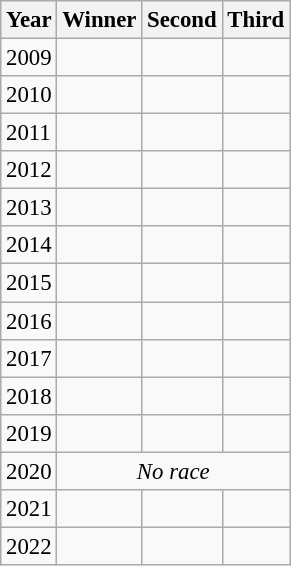<table class="wikitable" style="font-size:95%">
<tr>
<th>Year</th>
<th>Winner</th>
<th>Second</th>
<th>Third</th>
</tr>
<tr>
<td>2009</td>
<td></td>
<td></td>
<td></td>
</tr>
<tr>
<td>2010</td>
<td></td>
<td></td>
<td></td>
</tr>
<tr>
<td>2011</td>
<td></td>
<td></td>
<td></td>
</tr>
<tr>
<td>2012</td>
<td></td>
<td></td>
<td></td>
</tr>
<tr>
<td>2013</td>
<td></td>
<td></td>
<td></td>
</tr>
<tr>
<td>2014</td>
<td></td>
<td></td>
<td></td>
</tr>
<tr>
<td>2015</td>
<td></td>
<td></td>
<td></td>
</tr>
<tr>
<td>2016</td>
<td></td>
<td></td>
<td></td>
</tr>
<tr>
<td>2017</td>
<td></td>
<td></td>
<td></td>
</tr>
<tr>
<td>2018</td>
<td></td>
<td></td>
<td></td>
</tr>
<tr>
<td>2019</td>
<td></td>
<td></td>
<td></td>
</tr>
<tr>
<td>2020</td>
<td colspan=3; align=center><em>No race</em></td>
</tr>
<tr>
<td>2021</td>
<td></td>
<td></td>
<td></td>
</tr>
<tr>
<td>2022</td>
<td></td>
<td></td>
<td></td>
</tr>
</table>
